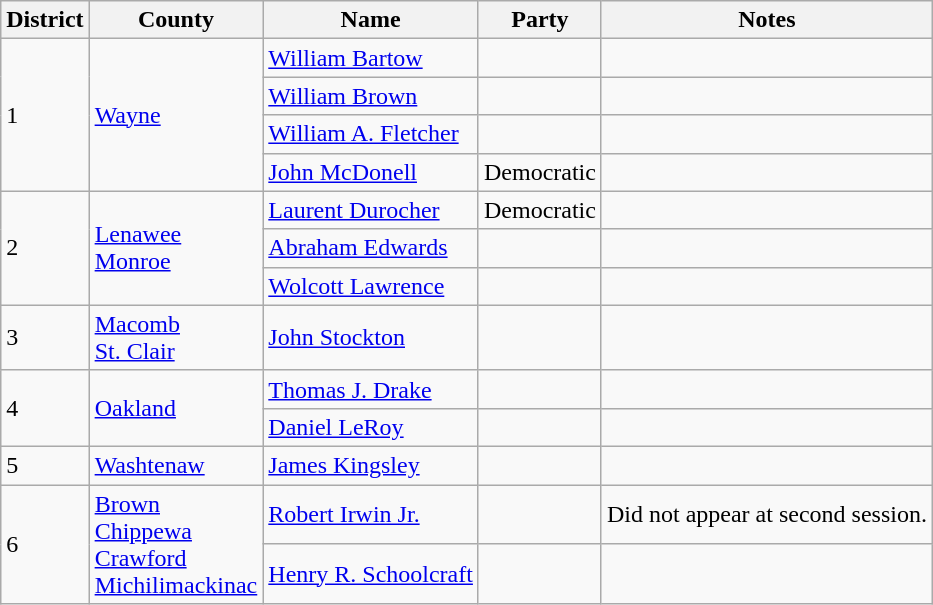<table class="wikitable sortable">
<tr>
<th>District</th>
<th>County</th>
<th>Name</th>
<th>Party</th>
<th>Notes</th>
</tr>
<tr>
<td rowspan="4">1</td>
<td rowspan="4"><a href='#'>Wayne</a></td>
<td><a href='#'>William Bartow</a></td>
<td></td>
<td></td>
</tr>
<tr>
<td><a href='#'>William Brown</a></td>
<td></td>
<td></td>
</tr>
<tr>
<td><a href='#'>William A. Fletcher</a></td>
<td></td>
<td></td>
</tr>
<tr>
<td><a href='#'>John McDonell</a></td>
<td>Democratic</td>
<td></td>
</tr>
<tr>
<td rowspan="3">2</td>
<td rowspan="3"><a href='#'>Lenawee</a><br><a href='#'>Monroe</a></td>
<td><a href='#'>Laurent Durocher</a></td>
<td>Democratic</td>
<td></td>
</tr>
<tr>
<td><a href='#'>Abraham Edwards</a></td>
<td></td>
<td></td>
</tr>
<tr>
<td><a href='#'>Wolcott Lawrence</a></td>
<td></td>
<td></td>
</tr>
<tr>
<td>3</td>
<td><a href='#'>Macomb</a><br><a href='#'>St. Clair</a></td>
<td><a href='#'>John Stockton</a></td>
<td></td>
<td></td>
</tr>
<tr>
<td rowspan="2">4</td>
<td rowspan="2"><a href='#'>Oakland</a></td>
<td><a href='#'>Thomas J. Drake</a></td>
<td></td>
<td></td>
</tr>
<tr>
<td><a href='#'>Daniel LeRoy</a></td>
<td></td>
<td></td>
</tr>
<tr>
<td>5</td>
<td><a href='#'>Washtenaw</a></td>
<td><a href='#'>James Kingsley</a></td>
<td></td>
<td></td>
</tr>
<tr>
<td rowspan="2">6</td>
<td rowspan="2"><a href='#'>Brown</a><br><a href='#'>Chippewa</a><br><a href='#'>Crawford</a><br><a href='#'>Michilimackinac</a></td>
<td><a href='#'>Robert Irwin Jr.</a></td>
<td></td>
<td>Did not appear at second session.</td>
</tr>
<tr>
<td><a href='#'>Henry R. Schoolcraft</a></td>
<td></td>
<td></td>
</tr>
</table>
